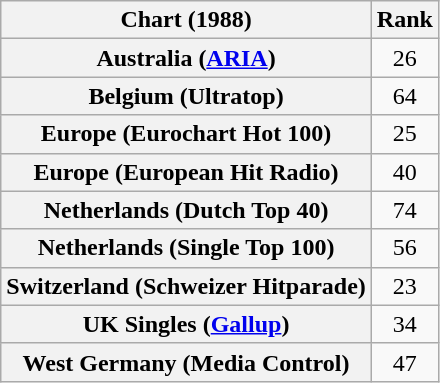<table class="wikitable sortable plainrowheaders" style="text-align:center">
<tr>
<th>Chart (1988)</th>
<th>Rank</th>
</tr>
<tr>
<th scope="row">Australia (<a href='#'>ARIA</a>)</th>
<td>26</td>
</tr>
<tr>
<th scope="row">Belgium (Ultratop)</th>
<td>64</td>
</tr>
<tr>
<th scope="row">Europe (Eurochart Hot 100)</th>
<td>25</td>
</tr>
<tr>
<th scope="row">Europe (European Hit Radio)</th>
<td>40</td>
</tr>
<tr>
<th scope="row">Netherlands (Dutch Top 40)</th>
<td>74</td>
</tr>
<tr>
<th scope="row">Netherlands (Single Top 100)</th>
<td>56</td>
</tr>
<tr>
<th scope="row">Switzerland (Schweizer Hitparade)</th>
<td>23</td>
</tr>
<tr>
<th scope="row">UK Singles (<a href='#'>Gallup</a>)</th>
<td>34</td>
</tr>
<tr>
<th scope="row">West Germany (Media Control)</th>
<td>47</td>
</tr>
</table>
